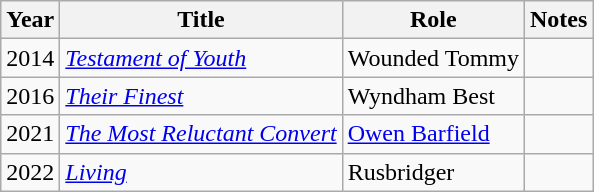<table class="wikitable">
<tr>
<th>Year</th>
<th>Title</th>
<th>Role</th>
<th>Notes</th>
</tr>
<tr>
<td>2014</td>
<td><em><a href='#'>Testament of Youth</a></em></td>
<td>Wounded Tommy</td>
<td></td>
</tr>
<tr>
<td>2016</td>
<td><em><a href='#'>Their Finest</a></em></td>
<td>Wyndham Best</td>
<td></td>
</tr>
<tr>
<td>2021</td>
<td><em><a href='#'>The Most Reluctant Convert</a></em></td>
<td><a href='#'>Owen Barfield</a></td>
<td></td>
</tr>
<tr>
<td>2022</td>
<td><em><a href='#'>Living</a></em></td>
<td>Rusbridger</td>
<td></td>
</tr>
</table>
